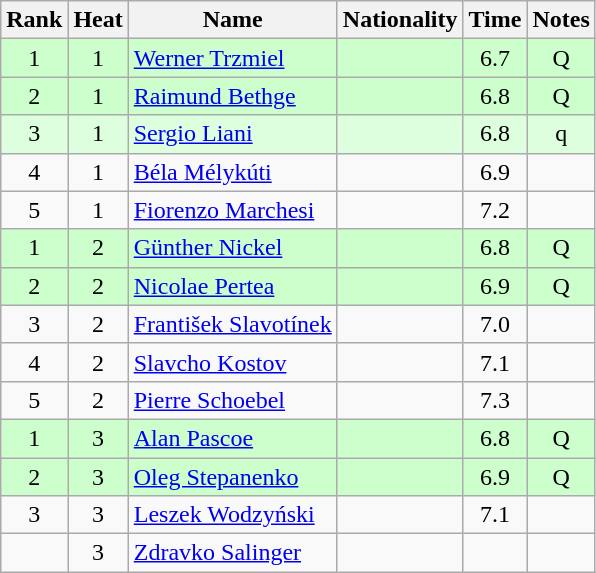<table class="wikitable sortable" style="text-align:center">
<tr>
<th>Rank</th>
<th>Heat</th>
<th>Name</th>
<th>Nationality</th>
<th>Time</th>
<th>Notes</th>
</tr>
<tr bgcolor=ccffcc>
<td>1</td>
<td>1</td>
<td align="left"><a href='#'>Werner Trzmiel</a></td>
<td align=left></td>
<td>6.7</td>
<td>Q</td>
</tr>
<tr bgcolor=ccffcc>
<td>2</td>
<td>1</td>
<td align="left"><a href='#'>Raimund Bethge</a></td>
<td align=left></td>
<td>6.8</td>
<td>Q</td>
</tr>
<tr bgcolor=ddffdd>
<td>3</td>
<td>1</td>
<td align="left"><a href='#'>Sergio Liani</a></td>
<td align=left></td>
<td>6.8</td>
<td>q</td>
</tr>
<tr>
<td>4</td>
<td>1</td>
<td align="left"><a href='#'>Béla Mélykúti</a></td>
<td align=left></td>
<td>6.9</td>
<td></td>
</tr>
<tr>
<td>5</td>
<td>1</td>
<td align="left"><a href='#'>Fiorenzo Marchesi</a></td>
<td align=left></td>
<td>7.2</td>
<td></td>
</tr>
<tr bgcolor=ccffcc>
<td>1</td>
<td>2</td>
<td align="left"><a href='#'>Günther Nickel</a></td>
<td align=left></td>
<td>6.8</td>
<td>Q</td>
</tr>
<tr bgcolor=ccffcc>
<td>2</td>
<td>2</td>
<td align="left"><a href='#'>Nicolae Pertea</a></td>
<td align=left></td>
<td>6.9</td>
<td>Q</td>
</tr>
<tr>
<td>3</td>
<td>2</td>
<td align="left"><a href='#'>František Slavotínek</a></td>
<td align=left></td>
<td>7.0</td>
<td></td>
</tr>
<tr>
<td>4</td>
<td>2</td>
<td align="left"><a href='#'>Slavcho Kostov</a></td>
<td align=left></td>
<td>7.1</td>
<td></td>
</tr>
<tr>
<td>5</td>
<td>2</td>
<td align="left"><a href='#'>Pierre Schoebel</a></td>
<td align=left></td>
<td>7.3</td>
<td></td>
</tr>
<tr bgcolor=ccffcc>
<td>1</td>
<td>3</td>
<td align="left"><a href='#'>Alan Pascoe</a></td>
<td align=left></td>
<td>6.8</td>
<td>Q</td>
</tr>
<tr bgcolor=ccffcc>
<td>2</td>
<td>3</td>
<td align="left"><a href='#'>Oleg Stepanenko</a></td>
<td align=left></td>
<td>6.9</td>
<td>Q</td>
</tr>
<tr>
<td>3</td>
<td>3</td>
<td align="left"><a href='#'>Leszek Wodzyński</a></td>
<td align=left></td>
<td>7.1</td>
<td></td>
</tr>
<tr>
<td></td>
<td>3</td>
<td align="left"><a href='#'>Zdravko Salinger</a></td>
<td align=left></td>
<td></td>
<td></td>
</tr>
</table>
